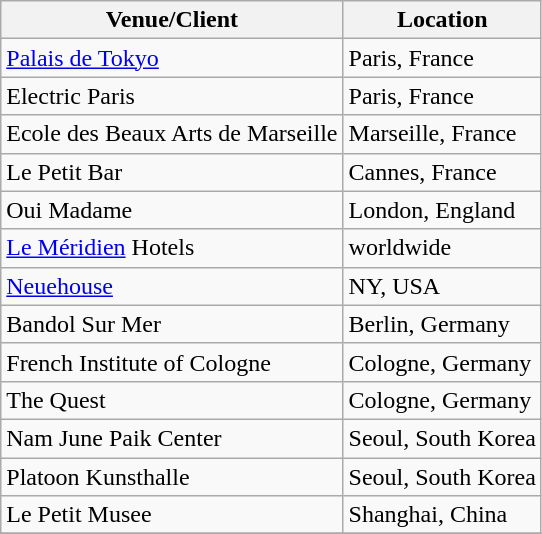<table class="wikitable">
<tr>
<th>Venue/Client</th>
<th>Location</th>
</tr>
<tr>
<td><a href='#'>Palais de Tokyo</a></td>
<td>Paris, France</td>
</tr>
<tr>
<td>Electric Paris</td>
<td>Paris, France</td>
</tr>
<tr>
<td>Ecole des Beaux Arts de Marseille</td>
<td>Marseille, France</td>
</tr>
<tr>
<td>Le Petit Bar</td>
<td>Cannes, France</td>
</tr>
<tr>
<td>Oui Madame</td>
<td>London, England</td>
</tr>
<tr>
<td><a href='#'>Le Méridien</a> Hotels</td>
<td>worldwide</td>
</tr>
<tr>
<td><a href='#'>Neuehouse</a></td>
<td>NY, USA</td>
</tr>
<tr>
<td>Bandol Sur Mer</td>
<td>Berlin, Germany</td>
</tr>
<tr>
<td>French Institute of Cologne</td>
<td>Cologne, Germany</td>
</tr>
<tr>
<td>The Quest</td>
<td>Cologne, Germany</td>
</tr>
<tr>
<td>Nam June Paik Center</td>
<td>Seoul, South Korea</td>
</tr>
<tr>
<td>Platoon Kunsthalle</td>
<td>Seoul, South Korea</td>
</tr>
<tr>
<td>Le Petit Musee</td>
<td>Shanghai, China</td>
</tr>
<tr>
</tr>
</table>
